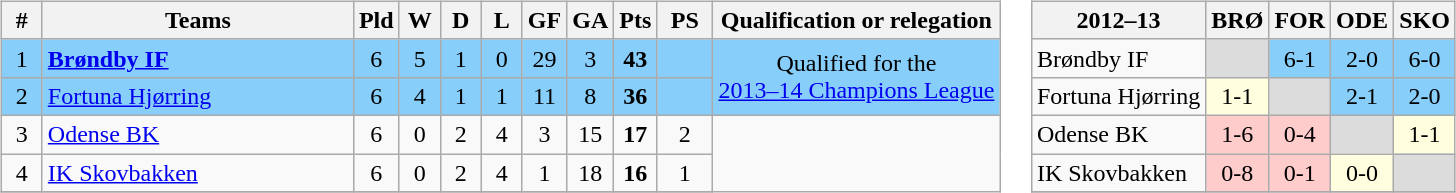<table>
<tr valign="top">
<td><br><table class="wikitable" style="text-align: center;">
<tr>
<th width=20>#</th>
<th width=200>Teams</th>
<th width=20>Pld</th>
<th width=20>W</th>
<th width=20>D</th>
<th width=20>L</th>
<th width=20>GF</th>
<th width=20>GA</th>
<th width=20>Pts</th>
<th width=30>PS</th>
<th>Qualification or relegation</th>
</tr>
<tr bgcolor=87CEFA>
<td>1</td>
<td align="left"><strong><a href='#'>Brøndby IF</a></strong></td>
<td>6</td>
<td>5</td>
<td>1</td>
<td>0</td>
<td>29</td>
<td>3</td>
<td><strong>43</strong></td>
<td></td>
<td rowspan=2>Qualified for the<br> <a href='#'>2013–14 Champions League</a></td>
</tr>
<tr bgcolor=87CEFA>
<td>2</td>
<td align="left"><a href='#'>Fortuna Hjørring</a></td>
<td>6</td>
<td>4</td>
<td>1</td>
<td>1</td>
<td>11</td>
<td>8</td>
<td><strong>36</strong></td>
<td></td>
</tr>
<tr>
<td>3</td>
<td align="left"><a href='#'>Odense BK</a></td>
<td>6</td>
<td>0</td>
<td>2</td>
<td>4</td>
<td>3</td>
<td>15</td>
<td><strong>17</strong></td>
<td> 2</td>
</tr>
<tr>
<td>4</td>
<td align="left"><a href='#'>IK Skovbakken</a></td>
<td>6</td>
<td>0</td>
<td>2</td>
<td>4</td>
<td>1</td>
<td>18</td>
<td><strong>16</strong></td>
<td> 1</td>
</tr>
<tr>
</tr>
</table>
</td>
<td><br><table class="wikitable" style="text-align: center;">
<tr>
<th>2012–13</th>
<th>BRØ</th>
<th>FOR</th>
<th>ODE</th>
<th>SKO</th>
</tr>
<tr>
<td align="left">Brøndby IF</td>
<td bgcolor="#DCDCDC"></td>
<td bgcolor=87CEFA>6-1</td>
<td bgcolor=87CEFA>2-0</td>
<td bgcolor=87CEFA>6-0</td>
</tr>
<tr>
<td align="left">Fortuna Hjørring</td>
<td bgcolor=FFFFE0>1-1</td>
<td bgcolor="#DCDCDC"></td>
<td bgcolor=87CEFA>2-1</td>
<td bgcolor=87CEFA>2-0</td>
</tr>
<tr>
<td align="left">Odense BK</td>
<td bgcolor=FFCCCC>1-6</td>
<td bgcolor=FFCCCC>0-4</td>
<td bgcolor="#DCDCDC"></td>
<td bgcolor=FFFFE0>1-1</td>
</tr>
<tr>
<td align="left">IK Skovbakken</td>
<td bgcolor=FFCCCC>0-8</td>
<td bgcolor=FFCCCC>0-1</td>
<td bgcolor=FFFFE0>0-0</td>
<td bgcolor="#DCDCDC"></td>
</tr>
<tr>
</tr>
</table>
</td>
</tr>
</table>
